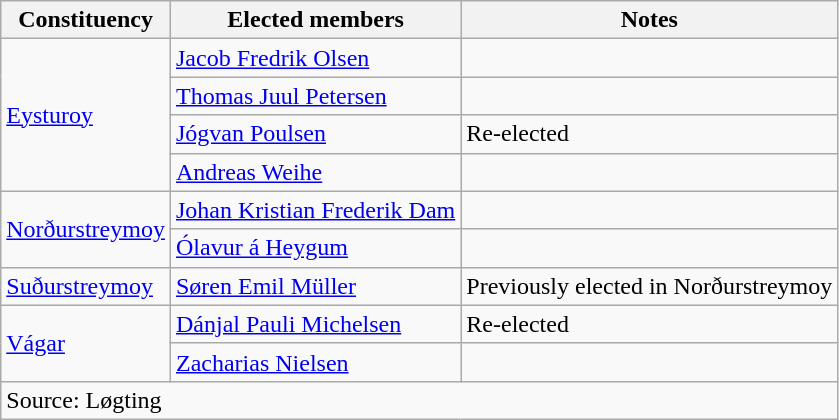<table class=wikitable>
<tr>
<th>Constituency</th>
<th>Elected members</th>
<th>Notes</th>
</tr>
<tr>
<td rowspan=4><a href='#'>Eysturoy</a></td>
<td><a href='#'>Jacob Fredrik Olsen</a></td>
<td></td>
</tr>
<tr>
<td><a href='#'>Thomas Juul Petersen</a></td>
<td></td>
</tr>
<tr>
<td><a href='#'>Jógvan Poulsen</a></td>
<td>Re-elected</td>
</tr>
<tr>
<td><a href='#'>Andreas Weihe</a></td>
<td></td>
</tr>
<tr>
<td rowspan=2><a href='#'>Norðurstreymoy</a></td>
<td><a href='#'>Johan Kristian Frederik Dam</a></td>
<td></td>
</tr>
<tr>
<td><a href='#'>Ólavur á Heygum</a></td>
<td></td>
</tr>
<tr>
<td><a href='#'>Suðurstreymoy</a></td>
<td><a href='#'>Søren Emil Müller</a></td>
<td>Previously elected in Norðurstreymoy</td>
</tr>
<tr>
<td rowspan=2><a href='#'>Vágar</a></td>
<td><a href='#'>Dánjal Pauli Michelsen</a></td>
<td>Re-elected</td>
</tr>
<tr>
<td><a href='#'>Zacharias Nielsen</a></td>
</tr>
<tr>
<td colspan=3>Source: Løgting</td>
</tr>
</table>
